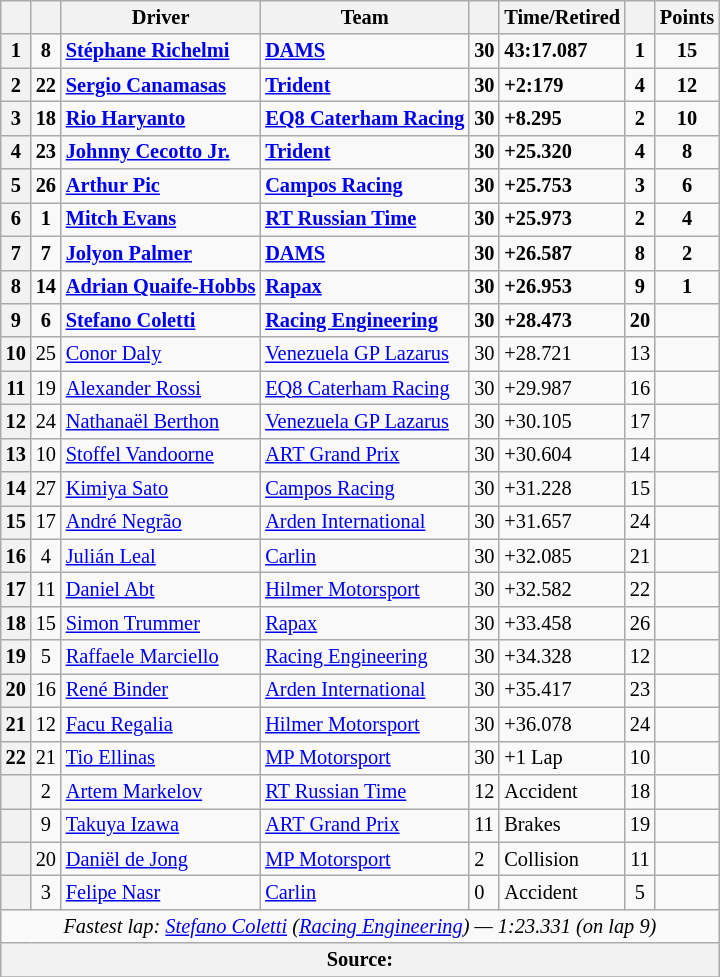<table class="wikitable" style="font-size:85%">
<tr>
<th scope="col"></th>
<th scope="col"></th>
<th scope="col">Driver</th>
<th scope="col">Team</th>
<th scope="col" class="unsortable"></th>
<th scope="col" class="unsortable">Time/Retired</th>
<th scope="col"></th>
<th scope="col">Points</th>
</tr>
<tr>
<th scope="row"><strong>1</strong></th>
<td align="center"><strong>8</strong></td>
<td data-sort-value="RIC"><strong> <a href='#'>Stéphane Richelmi</a></strong></td>
<td><strong><a href='#'>DAMS</a></strong></td>
<td><strong>30</strong></td>
<td><strong>43:17.087</strong></td>
<td align="center"><strong>1</strong></td>
<td align="center"><strong>15</strong></td>
</tr>
<tr>
<th scope="row"><strong>2</strong></th>
<td align="center"><strong>22</strong></td>
<td data-sort-value="CAN"><strong> <a href='#'>Sergio Canamasas</a></strong></td>
<td><a href='#'><strong>Trident</strong></a></td>
<td><strong>30</strong></td>
<td><strong>+2:179</strong></td>
<td align="center"><strong>4</strong></td>
<td align="center"><strong>12</strong></td>
</tr>
<tr>
<th scope="row"><strong>3</strong></th>
<td align="center"><strong>18</strong></td>
<td data-sort-value="HAR"><strong> <a href='#'>Rio Haryanto</a></strong></td>
<td><a href='#'><strong>EQ8 Caterham Racing</strong></a></td>
<td><strong>30</strong></td>
<td><strong>+8.295</strong></td>
<td align="center"><strong>2</strong></td>
<td align="center"><strong>10</strong></td>
</tr>
<tr>
<th scope="row"><strong>4</strong></th>
<td align="center"><strong>23</strong></td>
<td data-sort-value="CEC"><strong> <a href='#'>Johnny Cecotto Jr.</a></strong></td>
<td><a href='#'><strong>Trident</strong></a></td>
<td><strong>30</strong></td>
<td><strong>+25.320</strong></td>
<td align="center"><strong>4</strong></td>
<td align="center"><strong>8</strong></td>
</tr>
<tr>
<th scope="row"><strong>5</strong></th>
<td align="center"><strong>26</strong></td>
<td data-sort-value="PIC"><strong> <a href='#'>Arthur Pic</a></strong></td>
<td><strong><a href='#'>Campos Racing</a></strong></td>
<td><strong>30</strong></td>
<td><strong>+25.753</strong></td>
<td align="center"><strong>3</strong></td>
<td align="center"><strong>6</strong></td>
</tr>
<tr>
<th scope="row"><strong>6</strong></th>
<td align="center"><strong>1</strong></td>
<td data-sort-value="EVA"><strong> <a href='#'>Mitch Evans</a></strong></td>
<td><strong><a href='#'>RT Russian Time</a></strong></td>
<td><strong>30</strong></td>
<td><strong>+25.973</strong></td>
<td align="center"><strong>2</strong></td>
<td align="center"><strong>4</strong></td>
</tr>
<tr>
<th scope="row"><strong>7</strong></th>
<td align="center"><strong>7</strong></td>
<td data-sort-value="PAL"><strong> <a href='#'>Jolyon Palmer</a></strong></td>
<td><strong><a href='#'>DAMS</a></strong></td>
<td><strong>30</strong></td>
<td><strong>+26.587</strong></td>
<td align="center"><strong>8</strong></td>
<td align="center"><strong>2</strong></td>
</tr>
<tr>
<th scope="row"><strong>8</strong></th>
<td align="center"><strong>14</strong></td>
<td data-sort-value="QUA"><strong> <a href='#'>Adrian Quaife-Hobbs</a></strong></td>
<td><a href='#'><strong>Rapax</strong></a></td>
<td><strong>30</strong></td>
<td><strong>+26.953</strong></td>
<td align="center"><strong>9</strong></td>
<td align="center"><strong>1</strong></td>
</tr>
<tr>
<th scope="row"><strong>9</strong></th>
<td align="center"><strong>6</strong></td>
<td data-sort-value="COL"><strong> <a href='#'>Stefano Coletti</a></strong></td>
<td><strong><a href='#'>Racing Engineering</a></strong></td>
<td><strong>30</strong></td>
<td><strong>+28.473</strong></td>
<td align="center"><strong>20</strong></td>
<td align="center"><strong></strong></td>
</tr>
<tr>
<th scope="row">10</th>
<td align="center">25</td>
<td data-sort-value="DAL"> <a href='#'>Conor Daly</a></td>
<td><a href='#'>Venezuela GP Lazarus</a></td>
<td>30</td>
<td>+28.721</td>
<td align="center">13</td>
<td></td>
</tr>
<tr>
<th scope="row">11</th>
<td align="center">19</td>
<td data-sort-value="ROS"> <a href='#'>Alexander Rossi</a></td>
<td><a href='#'>EQ8 Caterham Racing</a></td>
<td>30</td>
<td>+29.987</td>
<td align="center">16</td>
<td></td>
</tr>
<tr>
<th scope="row">12</th>
<td align="center">24</td>
<td data-sort-value="BER"> <a href='#'>Nathanaël Berthon</a></td>
<td><a href='#'>Venezuela GP Lazarus</a></td>
<td>30</td>
<td>+30.105</td>
<td align="center">17</td>
<td></td>
</tr>
<tr>
<th scope="row">13</th>
<td align="center">10</td>
<td data-sort-value="VAN"> <a href='#'>Stoffel Vandoorne</a></td>
<td><a href='#'>ART Grand Prix</a></td>
<td>30</td>
<td>+30.604</td>
<td align="center">14</td>
<td></td>
</tr>
<tr>
<th scope="row">14</th>
<td align="center">27</td>
<td data-sort-value="SAT"> <a href='#'>Kimiya Sato</a></td>
<td><a href='#'>Campos Racing</a></td>
<td>30</td>
<td>+31.228</td>
<td align="center">15</td>
<td></td>
</tr>
<tr>
<th scope="row">15</th>
<td align="center">17</td>
<td data-sort-value="NEG"> <a href='#'>André Negrão</a></td>
<td><a href='#'>Arden International</a></td>
<td>30</td>
<td>+31.657</td>
<td align="center">24</td>
<td></td>
</tr>
<tr>
<th scope="row">16</th>
<td align="center">4</td>
<td data-sort-value="LEA"> <a href='#'>Julián Leal</a></td>
<td><a href='#'>Carlin</a></td>
<td>30</td>
<td>+32.085</td>
<td align="center">21</td>
<td></td>
</tr>
<tr>
<th scope="row">17</th>
<td align="center">11</td>
<td data-sort-value="ABT"> <a href='#'>Daniel Abt</a></td>
<td><a href='#'>Hilmer Motorsport</a></td>
<td>30</td>
<td>+32.582</td>
<td align="center">22</td>
<td></td>
</tr>
<tr>
<th scope="row">18</th>
<td align="center">15</td>
<td data-sort-value="TRU"> <a href='#'>Simon Trummer</a></td>
<td><a href='#'>Rapax</a></td>
<td>30</td>
<td>+33.458</td>
<td align="center">26</td>
<td></td>
</tr>
<tr>
<th scope="row">19</th>
<td align="center">5</td>
<td data-sort-value="MARC"> <a href='#'>Raffaele Marciello</a></td>
<td><a href='#'>Racing Engineering</a></td>
<td>30</td>
<td>+34.328</td>
<td align="center">12</td>
<td></td>
</tr>
<tr>
<th scope="row">20</th>
<td align="center">16</td>
<td data-sort-value="BIN"> <a href='#'>René Binder</a></td>
<td><a href='#'>Arden International</a></td>
<td>30</td>
<td>+35.417</td>
<td align="center">23</td>
<td></td>
</tr>
<tr>
<th scope="row">21</th>
<td align="center">12</td>
<td data-sort-value="REG"> <a href='#'>Facu Regalia</a></td>
<td><a href='#'>Hilmer Motorsport</a></td>
<td>30</td>
<td>+36.078</td>
<td align="center">24</td>
<td></td>
</tr>
<tr>
<th scope="row">22</th>
<td align="center">21</td>
<td data-sort-value="ELL"> <a href='#'>Tio Ellinas</a></td>
<td><a href='#'>MP Motorsport</a></td>
<td>30</td>
<td>+1 Lap</td>
<td align="center">10</td>
<td></td>
</tr>
<tr>
<th scope="row" data-sort-value="23"></th>
<td align="center">2</td>
<td data-sort-value="MARK"> <a href='#'>Artem Markelov</a></td>
<td><a href='#'>RT Russian Time</a></td>
<td>12</td>
<td>Accident</td>
<td align="center">18</td>
<td></td>
</tr>
<tr>
<th scope="row" data-sort-value="24"></th>
<td align="center">9</td>
<td data-sort-value="IZA"><a href='#'>Takuya Izawa</a></td>
<td><a href='#'>ART Grand Prix</a></td>
<td>11</td>
<td>Brakes</td>
<td align="center">19</td>
<td></td>
</tr>
<tr>
<th scope="row" data-sort-value="25"></th>
<td align="center">20</td>
<td data-sort-value="DEJ"> <a href='#'>Daniël de Jong</a></td>
<td><a href='#'>MP Motorsport</a></td>
<td>2</td>
<td>Collision</td>
<td align="center">11</td>
<td></td>
</tr>
<tr>
<th scope="row" data-sort-value="26"></th>
<td align="center">3</td>
<td data-sort-value="NAS"> <a href='#'>Felipe Nasr</a></td>
<td><a href='#'>Carlin</a></td>
<td>0</td>
<td>Accident</td>
<td align="center">5</td>
<td></td>
</tr>
<tr class="sortbottom">
<td colspan="8" align="center"><em>Fastest lap: <a href='#'>Stefano Coletti</a> (<a href='#'>Racing Engineering</a>) — 1:23.331 (on lap 9)</em></td>
</tr>
<tr class="sortbottom">
<th colspan="8">Source:</th>
</tr>
<tr>
</tr>
</table>
